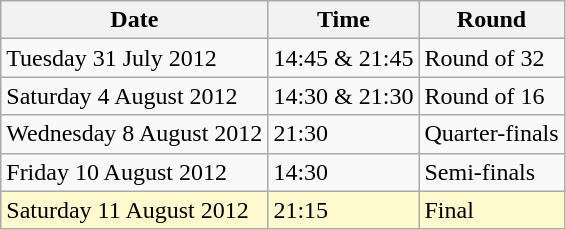<table class="wikitable">
<tr>
<th>Date</th>
<th>Time</th>
<th>Round</th>
</tr>
<tr>
<td>Tuesday 31 July 2012</td>
<td>14:45 & 21:45</td>
<td>Round of 32</td>
</tr>
<tr>
<td>Saturday 4 August 2012</td>
<td>14:30 & 21:30</td>
<td>Round of 16</td>
</tr>
<tr>
<td>Wednesday 8 August 2012</td>
<td>21:30</td>
<td>Quarter-finals</td>
</tr>
<tr>
<td>Friday 10 August 2012</td>
<td>14:30</td>
<td>Semi-finals</td>
</tr>
<tr>
<td style=background:lemonchiffon>Saturday 11 August 2012</td>
<td style=background:lemonchiffon>21:15</td>
<td style=background:lemonchiffon>Final</td>
</tr>
</table>
